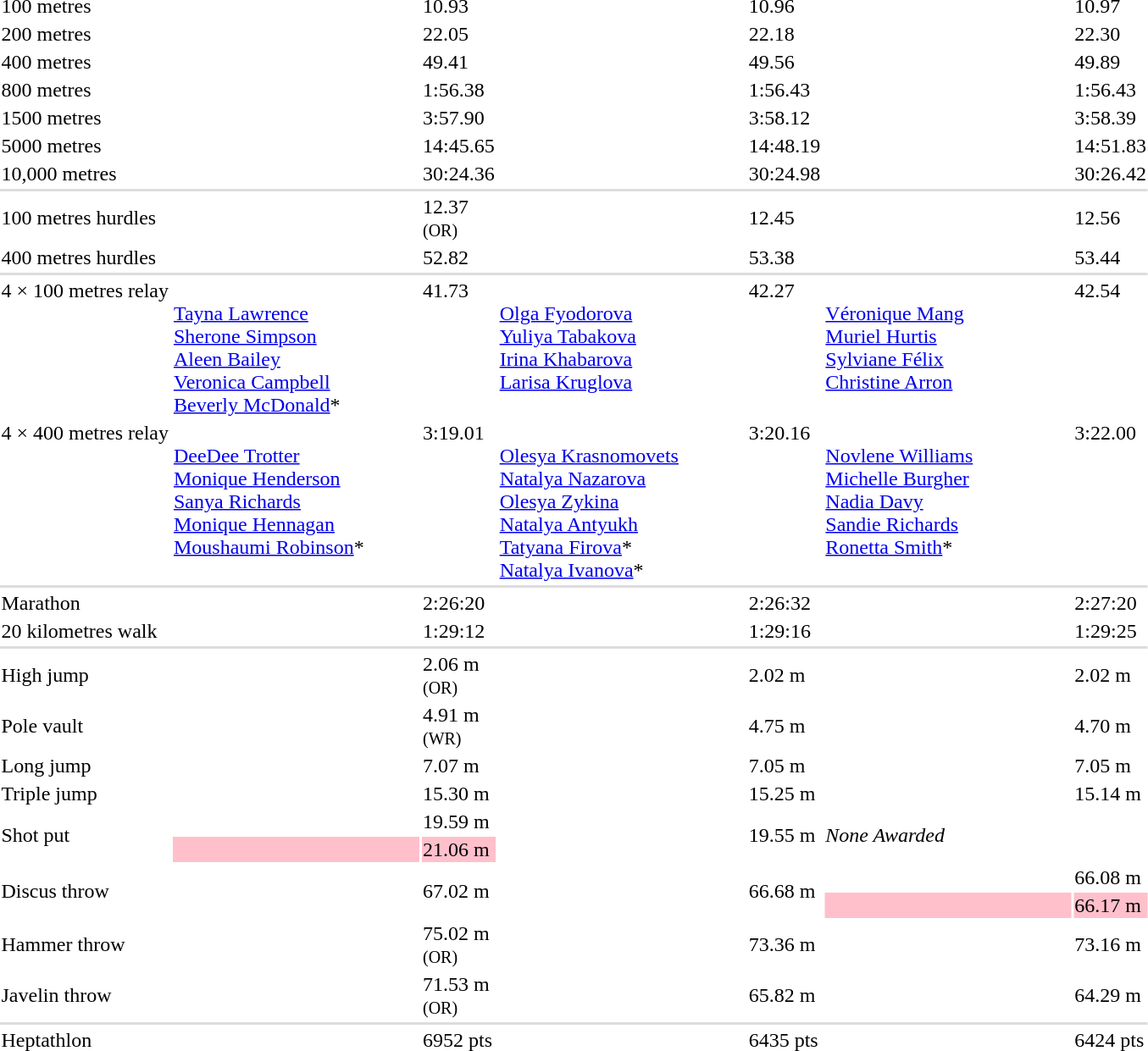<table>
<tr>
<td>100 metres <br></td>
<td></td>
<td>10.93</td>
<td></td>
<td>10.96</td>
<td></td>
<td>10.97</td>
</tr>
<tr>
<td>200 metres <br></td>
<td></td>
<td>22.05</td>
<td></td>
<td>22.18</td>
<td></td>
<td>22.30</td>
</tr>
<tr>
<td>400 metres <br></td>
<td></td>
<td>49.41</td>
<td></td>
<td>49.56</td>
<td></td>
<td>49.89</td>
</tr>
<tr>
<td>800 metres <br></td>
<td></td>
<td>1:56.38</td>
<td></td>
<td>1:56.43</td>
<td></td>
<td>1:56.43</td>
</tr>
<tr>
<td>1500 metres <br></td>
<td></td>
<td>3:57.90</td>
<td></td>
<td>3:58.12</td>
<td></td>
<td>3:58.39</td>
</tr>
<tr>
<td>5000 metres <br></td>
<td></td>
<td>14:45.65</td>
<td></td>
<td>14:48.19</td>
<td></td>
<td>14:51.83</td>
</tr>
<tr>
<td>10,000 metres <br></td>
<td></td>
<td>30:24.36</td>
<td></td>
<td>30:24.98</td>
<td></td>
<td>30:26.42</td>
</tr>
<tr bgcolor=#dddddd>
<td colspan=7></td>
</tr>
<tr>
<td>100 metres hurdles <br></td>
<td></td>
<td>12.37<br><small> (OR) </small></td>
<td></td>
<td>12.45</td>
<td></td>
<td>12.56</td>
</tr>
<tr>
<td>400 metres hurdles <br></td>
<td></td>
<td>52.82</td>
<td></td>
<td>53.38</td>
<td nowrap></td>
<td>53.44</td>
</tr>
<tr bgcolor=#dddddd>
<td colspan=7></td>
</tr>
<tr valign="top">
<td>4 × 100 metres relay <br></td>
<td valign=top><br><a href='#'>Tayna Lawrence</a><br><a href='#'>Sherone Simpson</a><br><a href='#'>Aleen Bailey</a><br><a href='#'>Veronica Campbell</a><br><a href='#'>Beverly McDonald</a>*</td>
<td>41.73</td>
<td valign=top><br><a href='#'>Olga Fyodorova</a><br><a href='#'>Yuliya Tabakova</a><br><a href='#'>Irina Khabarova</a><br><a href='#'>Larisa Kruglova</a></td>
<td>42.27</td>
<td valign=top><br><a href='#'>Véronique Mang</a><br><a href='#'>Muriel Hurtis</a><br><a href='#'>Sylviane Félix</a><br><a href='#'>Christine Arron</a></td>
<td>42.54</td>
</tr>
<tr valign="top">
<td>4 × 400 metres relay <br> </td>
<td style="width:12em" valign=top><br><a href='#'>DeeDee Trotter</a><br><a href='#'>Monique Henderson</a><br><a href='#'>Sanya Richards</a><br><a href='#'>Monique Hennagan</a><br><a href='#'>Moushaumi Robinson</a>*</td>
<td>3:19.01 </td>
<td style="width:12em" valign=top><br><a href='#'>Olesya Krasnomovets</a><br><a href='#'>Natalya Nazarova</a><br><a href='#'>Olesya Zykina</a><br><a href='#'>Natalya Antyukh</a><br><a href='#'>Tatyana Firova</a>*<br><a href='#'>Natalya Ivanova</a>*</td>
<td>3:20.16</td>
<td style="width:12em" valign=top><br><a href='#'>Novlene Williams</a><br><a href='#'>Michelle Burgher</a><br><a href='#'>Nadia Davy</a><br><a href='#'>Sandie Richards</a><br><a href='#'>Ronetta Smith</a>*</td>
<td>3:22.00</td>
</tr>
<tr bgcolor=#dddddd>
<td colspan=7></td>
</tr>
<tr>
<td>Marathon <br></td>
<td></td>
<td>2:26:20</td>
<td></td>
<td>2:26:32</td>
<td></td>
<td>2:27:20</td>
</tr>
<tr>
<td>20 kilometres walk <br></td>
<td></td>
<td>1:29:12</td>
<td></td>
<td>1:29:16</td>
<td></td>
<td>1:29:25</td>
</tr>
<tr bgcolor=#dddddd>
<td colspan=7></td>
</tr>
<tr>
<td>High jump <br></td>
<td></td>
<td>2.06 m<br><small> (OR) </small></td>
<td></td>
<td>2.02 m</td>
<td></td>
<td>2.02 m</td>
</tr>
<tr>
<td>Pole vault <br></td>
<td></td>
<td>4.91 m<br><small> (WR) </small></td>
<td></td>
<td>4.75 m</td>
<td></td>
<td>4.70 m</td>
</tr>
<tr>
<td>Long jump <br></td>
<td></td>
<td>7.07 m</td>
<td></td>
<td>7.05 m</td>
<td></td>
<td>7.05 m</td>
</tr>
<tr>
<td>Triple jump <br></td>
<td></td>
<td>15.30 m</td>
<td></td>
<td>15.25 m</td>
<td></td>
<td>15.14 m</td>
</tr>
<tr>
<td rowspan=2>Shot put <br> </td>
<td></td>
<td>19.59 m</td>
<td rowspan=2></td>
<td rowspan=2>19.55 m</td>
<td rowspan=2><em>None Awarded</em> </td>
<td rowspan=2></td>
</tr>
<tr bgcolor=pink>
<td></td>
<td>21.06 m</td>
</tr>
<tr>
<td rowspan=2>Discus throw <br> </td>
<td rowspan=2></td>
<td rowspan=2>67.02 m</td>
<td rowspan=2></td>
<td rowspan=2>66.68 m</td>
<td></td>
<td>66.08 m</td>
</tr>
<tr bgcolor=pink>
<td></td>
<td>66.17 m</td>
</tr>
<tr>
<td>Hammer throw <br></td>
<td></td>
<td>75.02 m<br><small> (OR) </small></td>
<td></td>
<td>73.36 m</td>
<td></td>
<td>73.16 m</td>
</tr>
<tr>
<td>Javelin throw <br></td>
<td></td>
<td>71.53 m<br><small> (OR) </small></td>
<td></td>
<td>65.82 m</td>
<td></td>
<td>64.29 m</td>
</tr>
<tr bgcolor=#dddddd>
<td colspan=7></td>
</tr>
<tr>
<td>Heptathlon <br></td>
<td></td>
<td>6952 pts</td>
<td></td>
<td>6435 pts</td>
<td></td>
<td>6424 pts</td>
</tr>
</table>
